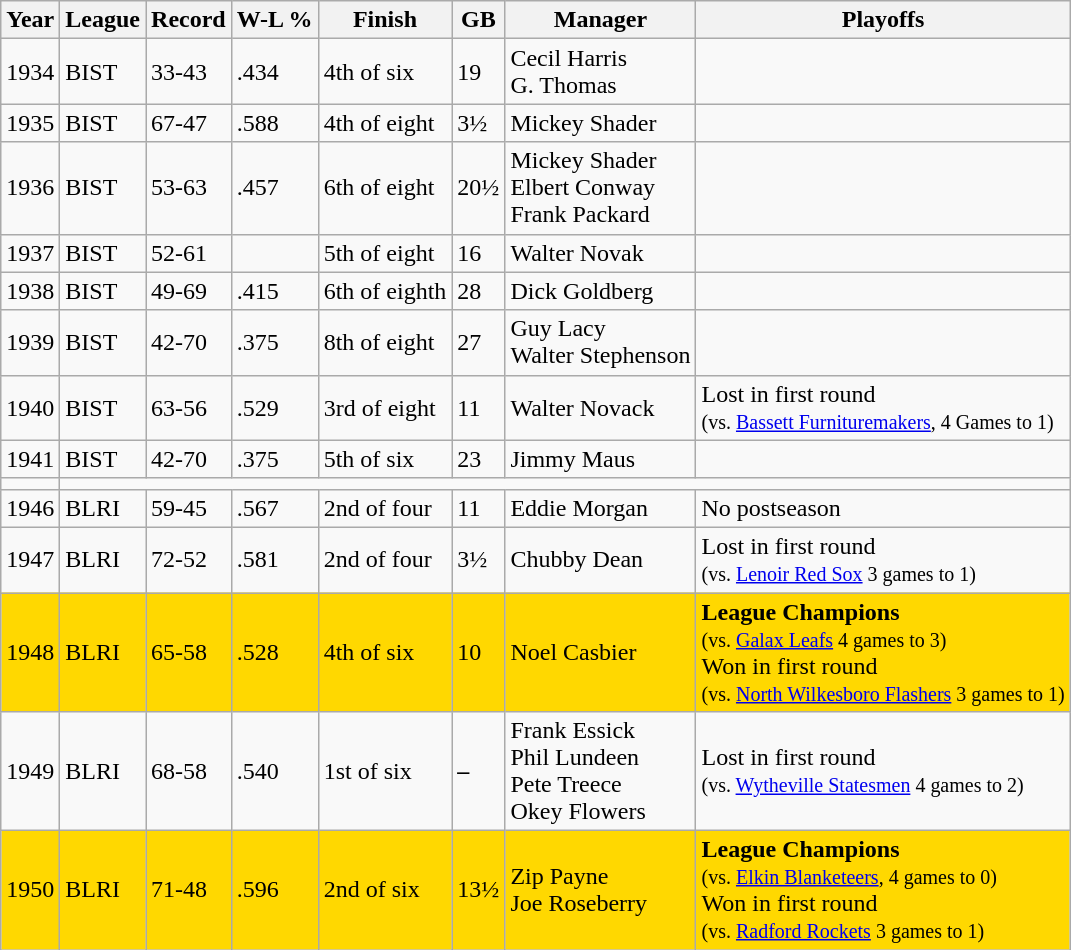<table class="wikitable">
<tr>
<th>Year</th>
<th>League</th>
<th>Record</th>
<th>W-L %</th>
<th>Finish</th>
<th>GB</th>
<th>Manager</th>
<th>Playoffs</th>
</tr>
<tr>
<td>1934</td>
<td>BIST</td>
<td>33-43</td>
<td>.434</td>
<td>4th of six</td>
<td>19</td>
<td>Cecil Harris<br>G. Thomas</td>
<td></td>
</tr>
<tr>
<td>1935</td>
<td>BIST</td>
<td>67-47</td>
<td>.588</td>
<td>4th of eight</td>
<td>3½</td>
<td>Mickey Shader</td>
<td></td>
</tr>
<tr>
<td>1936</td>
<td>BIST</td>
<td>53-63</td>
<td>.457</td>
<td>6th of eight</td>
<td>20½</td>
<td>Mickey Shader<br>Elbert Conway<br>Frank Packard</td>
<td></td>
</tr>
<tr>
<td>1937</td>
<td>BIST</td>
<td>52-61</td>
<td></td>
<td>5th of eight</td>
<td>16</td>
<td>Walter Novak</td>
<td></td>
</tr>
<tr>
<td>1938</td>
<td>BIST</td>
<td>49-69</td>
<td>.415</td>
<td>6th of eighth</td>
<td>28</td>
<td>Dick Goldberg</td>
<td></td>
</tr>
<tr>
<td>1939</td>
<td>BIST</td>
<td>42-70</td>
<td>.375</td>
<td>8th of eight</td>
<td>27</td>
<td>Guy Lacy<br>Walter Stephenson</td>
<td></td>
</tr>
<tr>
<td>1940</td>
<td>BIST</td>
<td>63-56</td>
<td>.529</td>
<td>3rd of eight</td>
<td>11</td>
<td>Walter Novack</td>
<td>Lost in first round<br><small>(vs. <a href='#'>Bassett Furnituremakers</a>, 4 Games to 1)</small></td>
</tr>
<tr>
<td>1941</td>
<td>BIST</td>
<td>42-70</td>
<td>.375</td>
<td>5th of six</td>
<td>23</td>
<td>Jimmy Maus</td>
<td></td>
</tr>
<tr>
<td></td>
</tr>
<tr>
<td>1946</td>
<td>BLRI</td>
<td>59-45</td>
<td>.567</td>
<td>2nd of four</td>
<td>11</td>
<td>Eddie Morgan</td>
<td>No postseason</td>
</tr>
<tr>
<td>1947</td>
<td>BLRI</td>
<td>72-52</td>
<td>.581</td>
<td>2nd of four</td>
<td>3½</td>
<td>Chubby Dean</td>
<td>Lost in first round<br><small>(vs. <a href='#'>Lenoir Red Sox</a> 3 games to 1)</small></td>
</tr>
<tr bgcolor="#FFD800">
<td>1948</td>
<td>BLRI</td>
<td>65-58</td>
<td>.528</td>
<td>4th of six</td>
<td>10</td>
<td>Noel Casbier</td>
<td><strong>League Champions</strong><br><small>(vs. <a href='#'>Galax Leafs</a> 4 games to 3)</small><br>Won in first round<br><small>(vs. <a href='#'>North Wilkesboro Flashers</a> 3 games to 1)</small></td>
</tr>
<tr>
<td>1949</td>
<td>BLRI</td>
<td>68-58</td>
<td>.540</td>
<td>1st of six</td>
<td><strong>–</strong></td>
<td>Frank Essick<br>Phil Lundeen<br>Pete Treece<br>Okey Flowers</td>
<td>Lost in first round<br><small>(vs. <a href='#'>Wytheville Statesmen</a> 4 games to 2)</small></td>
</tr>
<tr bgcolor="#FFD800">
<td>1950</td>
<td>BLRI</td>
<td>71-48</td>
<td>.596</td>
<td>2nd of six</td>
<td>13½</td>
<td>Zip Payne<br>Joe Roseberry</td>
<td><strong>League Champions</strong><br><small>(vs. <a href='#'>Elkin Blanketeers</a>, 4 games to 0)</small><br>Won in first round<br><small>(vs. <a href='#'>Radford Rockets</a> 3 games to 1)</small></td>
</tr>
</table>
